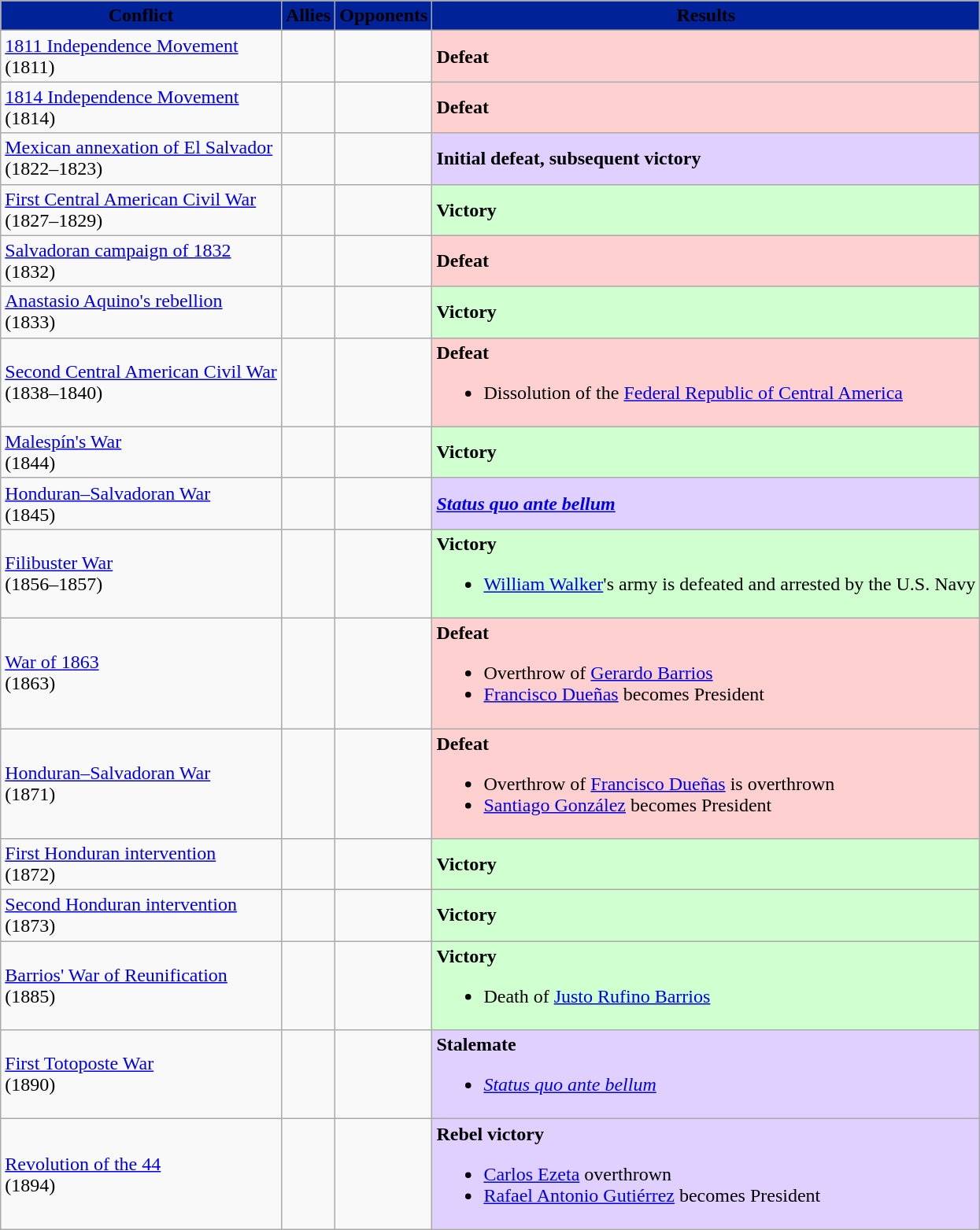<table class="wikitable">
<tr>
<th style="background:#002299" rowspan="1"><span>Conflict</span></th>
<th style="background:#002299" rowspan="1"><span>Allies</span></th>
<th style="background:#002299" rowspan="1"><span>Opponents</span></th>
<th style="background:#002299" rowspan="1"><span>Results</span></th>
</tr>
<tr>
<td><a href='#'>1811 Independence Movement</a><br>(1811)</td>
<td></td>
<td></td>
<td style="background:#FFD0D0"><strong>Defeat</strong></td>
</tr>
<tr>
<td><a href='#'>1814 Independence Movement</a><br>(1814)</td>
<td></td>
<td></td>
<td style="background:#FFD0D0"><strong>Defeat</strong></td>
</tr>
<tr>
<td><a href='#'>Mexican annexation of El Salvador</a><br>(1822–1823)</td>
<td></td>
<td></td>
<td style="background:#E0D0FF"><strong>Initial defeat, subsequent victory</strong></td>
</tr>
<tr>
<td><a href='#'>First Central American Civil War</a><br>(1827–1829)</td>
<td></td>
<td></td>
<td style="background:#D0FFD0"><strong>Victory</strong></td>
</tr>
<tr>
<td><a href='#'>Salvadoran campaign of 1832</a><br>(1832)</td>
<td></td>
<td></td>
<td style="background:#FFD0D0"><strong>Defeat</strong></td>
</tr>
<tr>
<td><a href='#'>Anastasio Aquino's rebellion</a><br>(1833)</td>
<td></td>
<td></td>
<td style="background:#D0FFD0"><strong>Victory</strong></td>
</tr>
<tr>
<td><a href='#'>Second Central American Civil War</a><br>(1838–1840)</td>
<td></td>
<td></td>
<td style="background:#FFD0D0"><strong>Defeat</strong><br><ul><li>Dissolution of the <a href='#'>Federal Republic of Central America</a></li></ul></td>
</tr>
<tr>
<td><a href='#'>Malespín's War</a><br>(1844)</td>
<td></td>
<td></td>
<td style="background:#D0FFD0"><strong>Victory</strong></td>
</tr>
<tr>
<td><a href='#'>Honduran–Salvadoran War</a><br>(1845)</td>
<td></td>
<td></td>
<td style="background:#E0D0FF"><strong><em><a href='#'>Status quo ante bellum</a></em></strong></td>
</tr>
<tr>
<td><a href='#'>Filibuster War</a><br>(1856–1857)</td>
<td></td>
<td></td>
<td style="background:#D0FFD0"><strong>Victory</strong><br><ul><li><a href='#'>William Walker</a>'s army is defeated and arrested by the U.S. Navy</li></ul></td>
</tr>
<tr>
<td><a href='#'>War of 1863</a><br>(1863)</td>
<td></td>
<td></td>
<td style="background:#FFD0D0"><strong>Defeat</strong><br><ul><li>Overthrow of <a href='#'>Gerardo Barrios</a></li><li><a href='#'>Francisco Dueñas</a> becomes President</li></ul></td>
</tr>
<tr>
<td><a href='#'>Honduran–Salvadoran War</a><br>(1871)</td>
<td></td>
<td></td>
<td style="background:#FFD0D0"><strong>Defeat</strong><br><ul><li>Overthrow of <a href='#'>Francisco Dueñas</a> is overthrown</li><li><a href='#'>Santiago González</a> becomes President</li></ul></td>
</tr>
<tr>
<td><a href='#'>First Honduran intervention</a><br>(1872)</td>
<td></td>
<td></td>
<td style="background:#D0FFD0"><strong>Victory</strong></td>
</tr>
<tr>
<td><a href='#'>Second Honduran intervention</a><br>(1873)</td>
<td></td>
<td></td>
<td style="background:#D0FFD0"><strong>Victory</strong></td>
</tr>
<tr>
<td><a href='#'>Barrios' War of Reunification</a><br>(1885)</td>
<td></td>
<td></td>
<td style="background:#D0FFD0"><strong>Victory</strong><br><ul><li>Death of <a href='#'>Justo Rufino Barrios</a></li></ul></td>
</tr>
<tr>
<td><a href='#'>First Totoposte War</a><br>(1890)</td>
<td></td>
<td></td>
<td style="background:#E0D0FF"><strong>Stalemate</strong><br><ul><li><em><a href='#'>Status quo ante bellum</a></em></li></ul></td>
</tr>
<tr>
<td><a href='#'>Revolution of the 44</a><br>(1894)</td>
<td></td>
<td></td>
<td style="background:#E0D0FF"><strong>Rebel victory</strong><br><ul><li><a href='#'>Carlos Ezeta</a> overthrown</li><li><a href='#'>Rafael Antonio Gutiérrez</a> becomes President</li></ul></td>
</tr>
</table>
